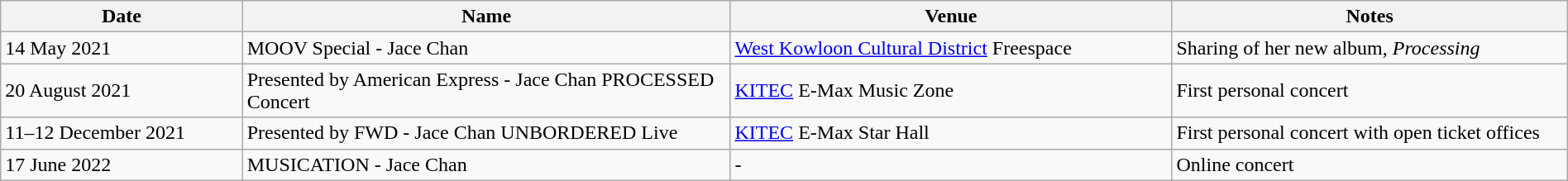<table class="wikitable" style="width:100%">
<tr>
<th style="width:150px"><strong>Date</strong></th>
<th style="width:310px">Name</th>
<th style="width:280px">Venue</th>
<th style="width:250px">Notes</th>
</tr>
<tr>
<td>14 May 2021</td>
<td>MOOV Special - Jace Chan</td>
<td><a href='#'>West Kowloon Cultural District</a> Freespace</td>
<td>Sharing of her new album, <em>Processing</em></td>
</tr>
<tr>
<td>20 August 2021</td>
<td>Presented by American Express - Jace Chan PROCESSED Concert</td>
<td><a href='#'>KITEC</a> E-Max Music Zone</td>
<td>First personal concert</td>
</tr>
<tr>
<td>11–12 December 2021</td>
<td>Presented by FWD - Jace Chan UNBORDERED Live</td>
<td><a href='#'>KITEC</a> E-Max Star Hall</td>
<td>First personal concert with open ticket offices</td>
</tr>
<tr>
<td>17 June 2022</td>
<td>MUSICATION - Jace Chan</td>
<td>-</td>
<td>Online concert</td>
</tr>
</table>
